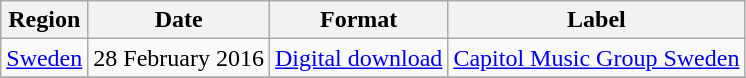<table class=wikitable>
<tr>
<th>Region</th>
<th>Date</th>
<th>Format</th>
<th>Label</th>
</tr>
<tr>
<td><a href='#'>Sweden</a></td>
<td>28 February 2016</td>
<td><a href='#'>Digital download</a></td>
<td><a href='#'>Capitol Music Group Sweden</a></td>
</tr>
<tr>
</tr>
</table>
